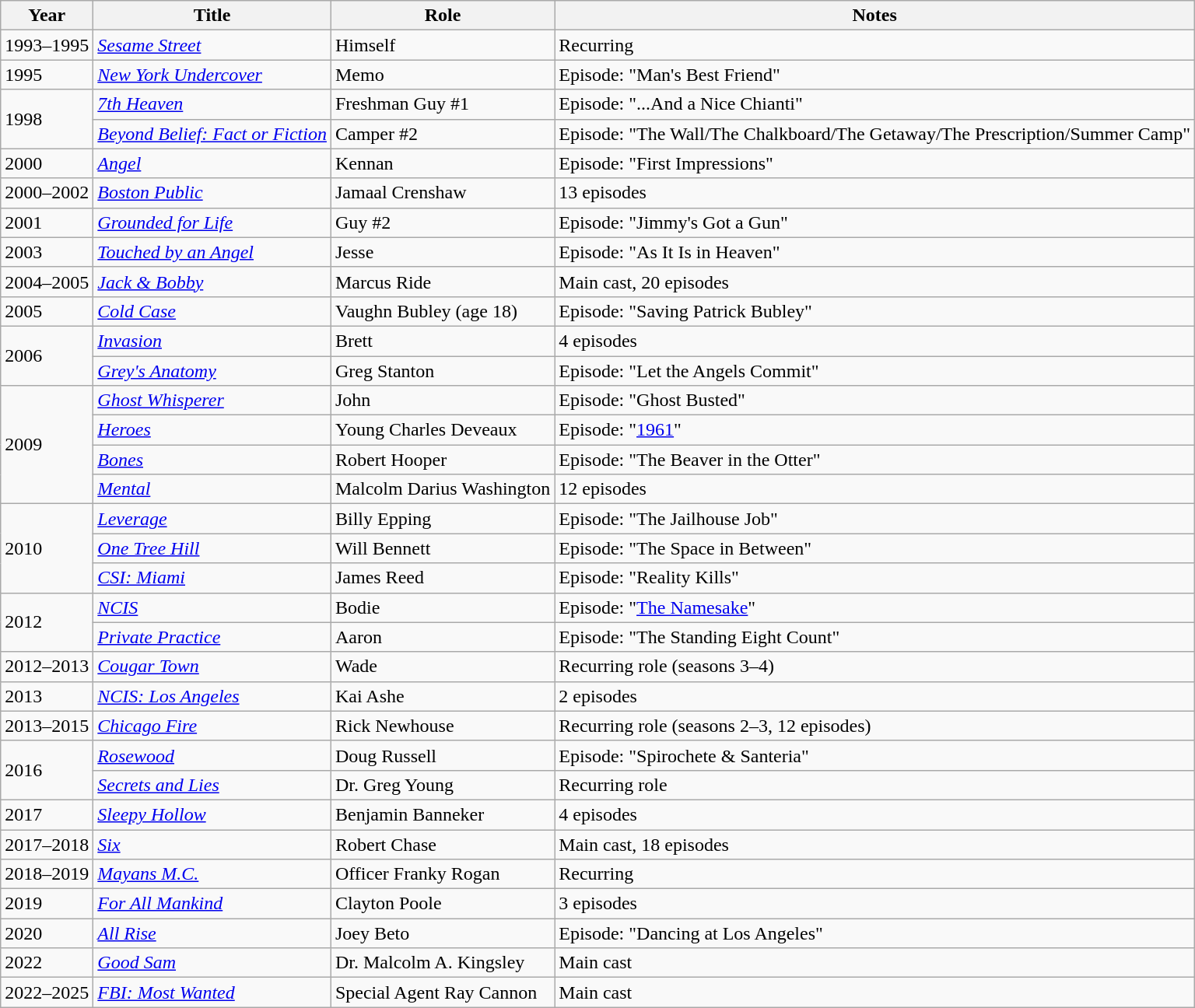<table class="wikitable sortable">
<tr>
<th>Year</th>
<th>Title</th>
<th>Role</th>
<th class="unsortable">Notes</th>
</tr>
<tr>
<td>1993–1995</td>
<td><em><a href='#'>Sesame Street</a></em></td>
<td>Himself</td>
<td>Recurring</td>
</tr>
<tr>
<td>1995</td>
<td><em><a href='#'>New York Undercover</a></em></td>
<td>Memo</td>
<td>Episode: "Man's Best Friend"</td>
</tr>
<tr>
<td rowspan="2">1998</td>
<td><em><a href='#'>7th Heaven</a></em></td>
<td>Freshman Guy #1</td>
<td>Episode: "...And a Nice Chianti"</td>
</tr>
<tr>
<td><em><a href='#'>Beyond Belief: Fact or Fiction</a></em></td>
<td>Camper #2</td>
<td>Episode: "The Wall/The Chalkboard/The Getaway/The Prescription/Summer Camp"</td>
</tr>
<tr>
<td>2000</td>
<td><em><a href='#'>Angel</a></em></td>
<td>Kennan</td>
<td>Episode: "First Impressions"</td>
</tr>
<tr>
<td>2000–2002</td>
<td><em><a href='#'>Boston Public</a></em></td>
<td>Jamaal Crenshaw</td>
<td>13 episodes</td>
</tr>
<tr>
<td>2001</td>
<td><em><a href='#'>Grounded for Life</a></em></td>
<td>Guy #2</td>
<td>Episode: "Jimmy's Got a Gun"</td>
</tr>
<tr>
<td>2003</td>
<td><em><a href='#'>Touched by an Angel</a></em></td>
<td>Jesse</td>
<td>Episode: "As It Is in Heaven"</td>
</tr>
<tr>
<td>2004–2005</td>
<td><em><a href='#'>Jack & Bobby</a></em></td>
<td>Marcus Ride</td>
<td>Main cast, 20 episodes</td>
</tr>
<tr>
<td>2005</td>
<td><em><a href='#'>Cold Case</a></em></td>
<td>Vaughn Bubley (age 18)</td>
<td>Episode: "Saving Patrick Bubley"</td>
</tr>
<tr>
<td rowspan="2">2006</td>
<td><em><a href='#'>Invasion</a></em></td>
<td>Brett</td>
<td>4 episodes</td>
</tr>
<tr>
<td><em><a href='#'>Grey's Anatomy</a></em></td>
<td>Greg Stanton</td>
<td>Episode: "Let the Angels Commit"</td>
</tr>
<tr>
<td rowspan="4">2009</td>
<td><em><a href='#'>Ghost Whisperer</a></em></td>
<td>John</td>
<td>Episode: "Ghost Busted"</td>
</tr>
<tr>
<td><em><a href='#'>Heroes</a></em></td>
<td>Young Charles Deveaux</td>
<td>Episode: "<a href='#'>1961</a>"</td>
</tr>
<tr>
<td><em><a href='#'>Bones</a></em></td>
<td>Robert Hooper</td>
<td>Episode: "The Beaver in the Otter"</td>
</tr>
<tr>
<td><em><a href='#'>Mental</a></em></td>
<td>Malcolm Darius Washington</td>
<td>12 episodes</td>
</tr>
<tr>
<td rowspan="3">2010</td>
<td><em><a href='#'>Leverage</a></em></td>
<td>Billy Epping</td>
<td>Episode: "The Jailhouse Job"</td>
</tr>
<tr>
<td><em><a href='#'>One Tree Hill</a></em></td>
<td>Will Bennett</td>
<td>Episode: "The Space in Between"</td>
</tr>
<tr>
<td><em><a href='#'>CSI: Miami</a></em></td>
<td>James Reed</td>
<td>Episode: "Reality Kills"</td>
</tr>
<tr>
<td rowspan="2">2012</td>
<td><em><a href='#'>NCIS</a></em></td>
<td>Bodie</td>
<td>Episode: "<a href='#'>The Namesake</a>"</td>
</tr>
<tr>
<td><em><a href='#'>Private Practice</a></em></td>
<td>Aaron</td>
<td>Episode: "The Standing Eight Count"</td>
</tr>
<tr>
<td>2012–2013</td>
<td><em><a href='#'>Cougar Town</a></em></td>
<td>Wade</td>
<td>Recurring role (seasons 3–4)</td>
</tr>
<tr>
<td>2013</td>
<td><em><a href='#'>NCIS: Los Angeles</a></em></td>
<td>Kai Ashe</td>
<td>2 episodes</td>
</tr>
<tr>
<td>2013–2015</td>
<td><em><a href='#'>Chicago Fire</a></em></td>
<td>Rick Newhouse</td>
<td>Recurring role (seasons 2–3, 12 episodes)</td>
</tr>
<tr>
<td rowspan="2">2016</td>
<td><em><a href='#'>Rosewood</a></em></td>
<td>Doug Russell</td>
<td>Episode: "Spirochete & Santeria"</td>
</tr>
<tr>
<td><em><a href='#'>Secrets and Lies</a></em></td>
<td>Dr. Greg Young</td>
<td>Recurring role</td>
</tr>
<tr>
<td>2017</td>
<td><em><a href='#'>Sleepy Hollow</a></em></td>
<td>Benjamin Banneker</td>
<td>4 episodes</td>
</tr>
<tr>
<td>2017–2018</td>
<td><em><a href='#'>Six</a></em></td>
<td>Robert Chase</td>
<td>Main cast, 18 episodes</td>
</tr>
<tr>
<td>2018–2019</td>
<td><em><a href='#'>Mayans M.C.</a></em></td>
<td>Officer Franky Rogan</td>
<td>Recurring</td>
</tr>
<tr>
<td>2019</td>
<td><em><a href='#'>For All Mankind</a></em></td>
<td>Clayton Poole</td>
<td>3 episodes</td>
</tr>
<tr>
<td>2020</td>
<td><em><a href='#'>All Rise</a></em></td>
<td>Joey Beto</td>
<td>Episode: "Dancing at Los Angeles"</td>
</tr>
<tr>
<td>2022</td>
<td><em><a href='#'>Good Sam</a></em></td>
<td>Dr. Malcolm A. Kingsley</td>
<td>Main cast</td>
</tr>
<tr>
<td>2022–2025</td>
<td><em><a href='#'>FBI: Most Wanted</a></em></td>
<td>Special Agent Ray Cannon</td>
<td>Main cast</td>
</tr>
</table>
